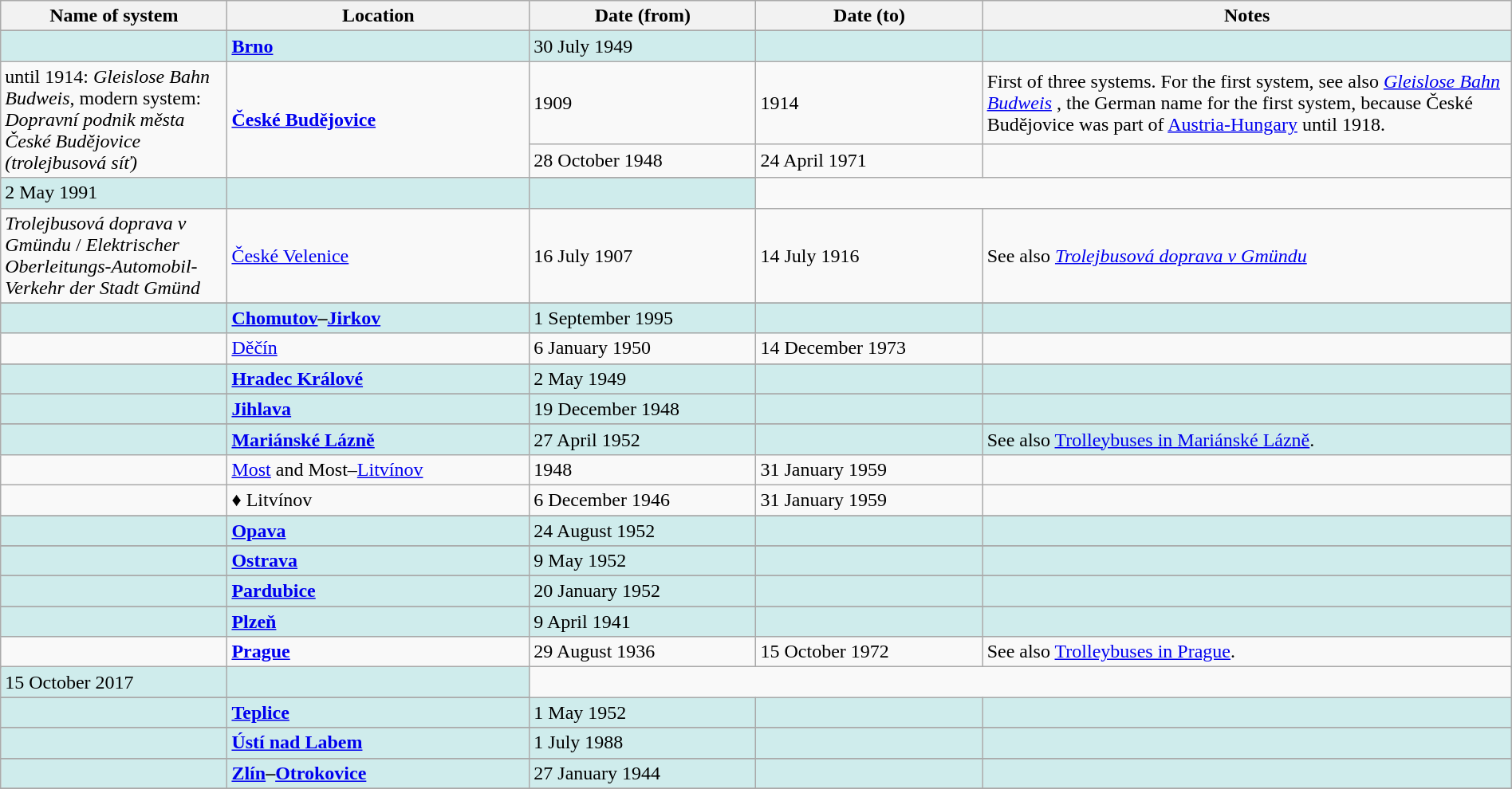<table class="wikitable" width=100%>
<tr>
<th width=15%>Name of system</th>
<th width=20%>Location</th>
<th width=15%>Date (from)</th>
<th width=15%>Date (to)</th>
<th width=35%>Notes</th>
</tr>
<tr>
</tr>
<tr style="background:#CFECEC">
<td> </td>
<td><strong><a href='#'>Brno</a></strong></td>
<td>30 July 1949</td>
<td> </td>
<td> </td>
</tr>
<tr>
<td rowspan="3">until 1914: <em>Gleislose Bahn Budweis</em>, modern system: <em>Dopravní podnik města České Budějovice (trolejbusová síť)</em></td>
<td rowspan="3"><strong><a href='#'>České Budějovice</a></strong></td>
<td>1909</td>
<td>1914</td>
<td>First of three systems. For the first system, see also  <em><a href='#'>Gleislose Bahn Budweis</a></em> , the German name for the first system, because České Budějovice was part of <a href='#'>Austria-Hungary</a> until 1918.</td>
</tr>
<tr>
<td>28 October 1948</td>
<td>24 April 1971</td>
<td> </td>
</tr>
<tr>
</tr>
<tr style="background:#CFECEC">
<td>2 May 1991</td>
<td> </td>
<td> </td>
</tr>
<tr>
<td><em>Trolejbusová doprava v Gmündu</em> / <em>Elektrischer Oberleitungs-Automobil-Verkehr der Stadt Gmünd</em></td>
<td><a href='#'>České Velenice</a></td>
<td>16 July 1907</td>
<td>14 July 1916</td>
<td>See also <em><a href='#'>Trolejbusová doprava v Gmündu</a></em> </td>
</tr>
<tr>
</tr>
<tr style="background:#CFECEC">
<td> </td>
<td><strong><a href='#'>Chomutov</a>–<a href='#'>Jirkov</a></strong></td>
<td>1 September 1995</td>
<td> </td>
<td> </td>
</tr>
<tr>
<td> </td>
<td><a href='#'>Děčín</a></td>
<td>6 January 1950</td>
<td>14 December 1973</td>
<td> </td>
</tr>
<tr>
</tr>
<tr style="background:#CFECEC">
<td> </td>
<td><strong><a href='#'>Hradec Králové</a></strong></td>
<td>2 May 1949</td>
<td> </td>
<td> </td>
</tr>
<tr>
</tr>
<tr style="background:#CFECEC">
<td> </td>
<td><strong><a href='#'>Jihlava</a></strong></td>
<td>19 December 1948</td>
<td> </td>
<td> </td>
</tr>
<tr>
</tr>
<tr style="background:#CFECEC">
<td> </td>
<td><strong><a href='#'>Mariánské Lázně</a></strong></td>
<td>27 April 1952</td>
<td> </td>
<td>See also <a href='#'>Trolleybuses in Mariánské Lázně</a>.</td>
</tr>
<tr>
<td> </td>
<td><a href='#'>Most</a> and Most–<a href='#'>Litvínov</a></td>
<td>1948</td>
<td>31 January 1959</td>
<td> </td>
</tr>
<tr>
<td> </td>
<td>♦ Litvínov</td>
<td>6 December 1946</td>
<td>31 January 1959</td>
<td> </td>
</tr>
<tr>
</tr>
<tr style="background:#CFECEC">
<td> </td>
<td><strong><a href='#'>Opava</a></strong></td>
<td>24 August 1952</td>
<td> </td>
<td> </td>
</tr>
<tr>
</tr>
<tr style="background:#CFECEC">
<td> </td>
<td><strong><a href='#'>Ostrava</a></strong></td>
<td>9 May 1952</td>
<td> </td>
<td> </td>
</tr>
<tr>
</tr>
<tr style="background:#CFECEC">
<td> </td>
<td><strong><a href='#'>Pardubice</a></strong></td>
<td>20 January 1952</td>
<td> </td>
<td> </td>
</tr>
<tr>
</tr>
<tr style="background:#CFECEC">
<td> </td>
<td><strong><a href='#'>Plzeň</a></strong></td>
<td>9 April 1941</td>
<td> </td>
<td> </td>
</tr>
<tr>
<td rowspan="2"> </td>
<td rowspan="2"><strong><a href='#'>Prague</a></strong></td>
<td>29 August 1936</td>
<td>15 October 1972</td>
<td rowspan="2">See also <a href='#'>Trolleybuses in Prague</a>.</td>
</tr>
<tr>
</tr>
<tr style="background:#CFECEC">
<td>15 October 2017</td>
<td> </td>
</tr>
<tr>
</tr>
<tr style="background:#CFECEC">
<td> </td>
<td><strong><a href='#'>Teplice</a></strong></td>
<td>1 May 1952</td>
<td> </td>
<td> </td>
</tr>
<tr>
</tr>
<tr style="background:#CFECEC">
<td> </td>
<td><strong><a href='#'>Ústí nad Labem</a></strong></td>
<td>1 July 1988</td>
<td> </td>
<td> </td>
</tr>
<tr>
</tr>
<tr style="background:#CFECEC">
<td> </td>
<td><strong><a href='#'>Zlín</a>–<a href='#'>Otrokovice</a></strong></td>
<td>27 January 1944</td>
<td> </td>
<td> </td>
</tr>
<tr>
</tr>
</table>
